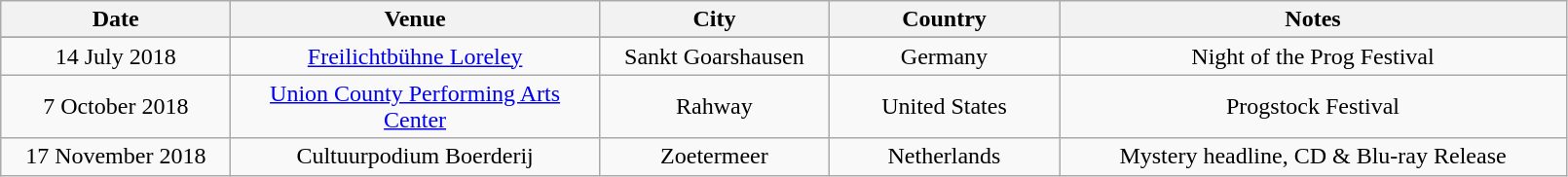<table class="wikitable" style="text-align:center;">
<tr>
<th width="150">Date</th>
<th width="245">Venue</th>
<th width="150">City</th>
<th width="150">Country</th>
<th width="340">Notes</th>
</tr>
<tr>
</tr>
<tr>
<td>14 July 2018</td>
<td><a href='#'>Freilichtbühne Loreley</a></td>
<td>Sankt Goarshausen</td>
<td>Germany</td>
<td>Night of the Prog Festival</td>
</tr>
<tr>
<td>7 October 2018</td>
<td><a href='#'>Union County Performing Arts Center</a></td>
<td>Rahway</td>
<td>United States</td>
<td>Progstock Festival</td>
</tr>
<tr>
<td>17 November 2018</td>
<td>Cultuurpodium Boerderij</td>
<td>Zoetermeer</td>
<td>Netherlands</td>
<td>Mystery headline, CD & Blu-ray Release</td>
</tr>
</table>
